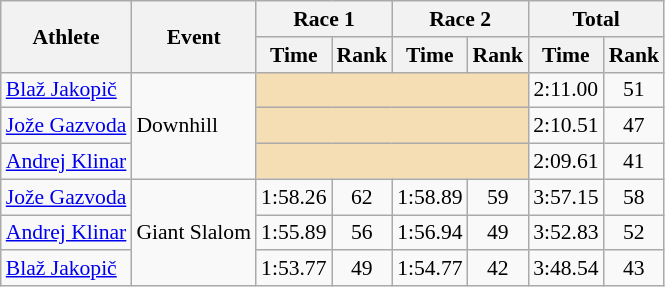<table class="wikitable" style="font-size:90%">
<tr>
<th rowspan="2">Athlete</th>
<th rowspan="2">Event</th>
<th colspan="2">Race 1</th>
<th colspan="2">Race 2</th>
<th colspan="2">Total</th>
</tr>
<tr>
<th>Time</th>
<th>Rank</th>
<th>Time</th>
<th>Rank</th>
<th>Time</th>
<th>Rank</th>
</tr>
<tr>
<td><a href='#'>Blaž Jakopič</a></td>
<td rowspan="3">Downhill</td>
<td colspan="4" bgcolor="wheat"></td>
<td align="center">2:11.00</td>
<td align="center">51</td>
</tr>
<tr>
<td><a href='#'>Jože Gazvoda</a></td>
<td colspan="4" bgcolor="wheat"></td>
<td align="center">2:10.51</td>
<td align="center">47</td>
</tr>
<tr>
<td><a href='#'>Andrej Klinar</a></td>
<td colspan="4" bgcolor="wheat"></td>
<td align="center">2:09.61</td>
<td align="center">41</td>
</tr>
<tr>
<td><a href='#'>Jože Gazvoda</a></td>
<td rowspan="3">Giant Slalom</td>
<td align="center">1:58.26</td>
<td align="center">62</td>
<td align="center">1:58.89</td>
<td align="center">59</td>
<td align="center">3:57.15</td>
<td align="center">58</td>
</tr>
<tr>
<td><a href='#'>Andrej Klinar</a></td>
<td align="center">1:55.89</td>
<td align="center">56</td>
<td align="center">1:56.94</td>
<td align="center">49</td>
<td align="center">3:52.83</td>
<td align="center">52</td>
</tr>
<tr>
<td><a href='#'>Blaž Jakopič</a></td>
<td align="center">1:53.77</td>
<td align="center">49</td>
<td align="center">1:54.77</td>
<td align="center">42</td>
<td align="center">3:48.54</td>
<td align="center">43</td>
</tr>
</table>
